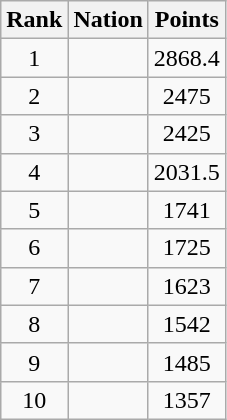<table class="wikitable sortable">
<tr>
<th>Rank</th>
<th>Nation</th>
<th>Points</th>
</tr>
<tr>
<td align=center>1</td>
<td></td>
<td align=center>2868.4</td>
</tr>
<tr>
<td align=center>2</td>
<td></td>
<td align=center>2475</td>
</tr>
<tr>
<td align=center>3</td>
<td></td>
<td align=center>2425</td>
</tr>
<tr>
<td align=center>4</td>
<td></td>
<td align=center>2031.5</td>
</tr>
<tr>
<td align=center>5</td>
<td></td>
<td align=center>1741</td>
</tr>
<tr>
<td align=center>6</td>
<td></td>
<td align=center>1725</td>
</tr>
<tr>
<td align=center>7</td>
<td></td>
<td align=center>1623</td>
</tr>
<tr>
<td align=center>8</td>
<td></td>
<td align=center>1542</td>
</tr>
<tr>
<td align=center>9</td>
<td></td>
<td align=center>1485</td>
</tr>
<tr>
<td align=center>10</td>
<td></td>
<td align=center>1357</td>
</tr>
</table>
